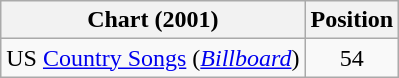<table class="wikitable">
<tr>
<th scope="col">Chart (2001)</th>
<th scope="col">Position</th>
</tr>
<tr>
<td>US <a href='#'>Country Songs</a> (<em><a href='#'>Billboard</a></em>)</td>
<td align="center">54</td>
</tr>
</table>
